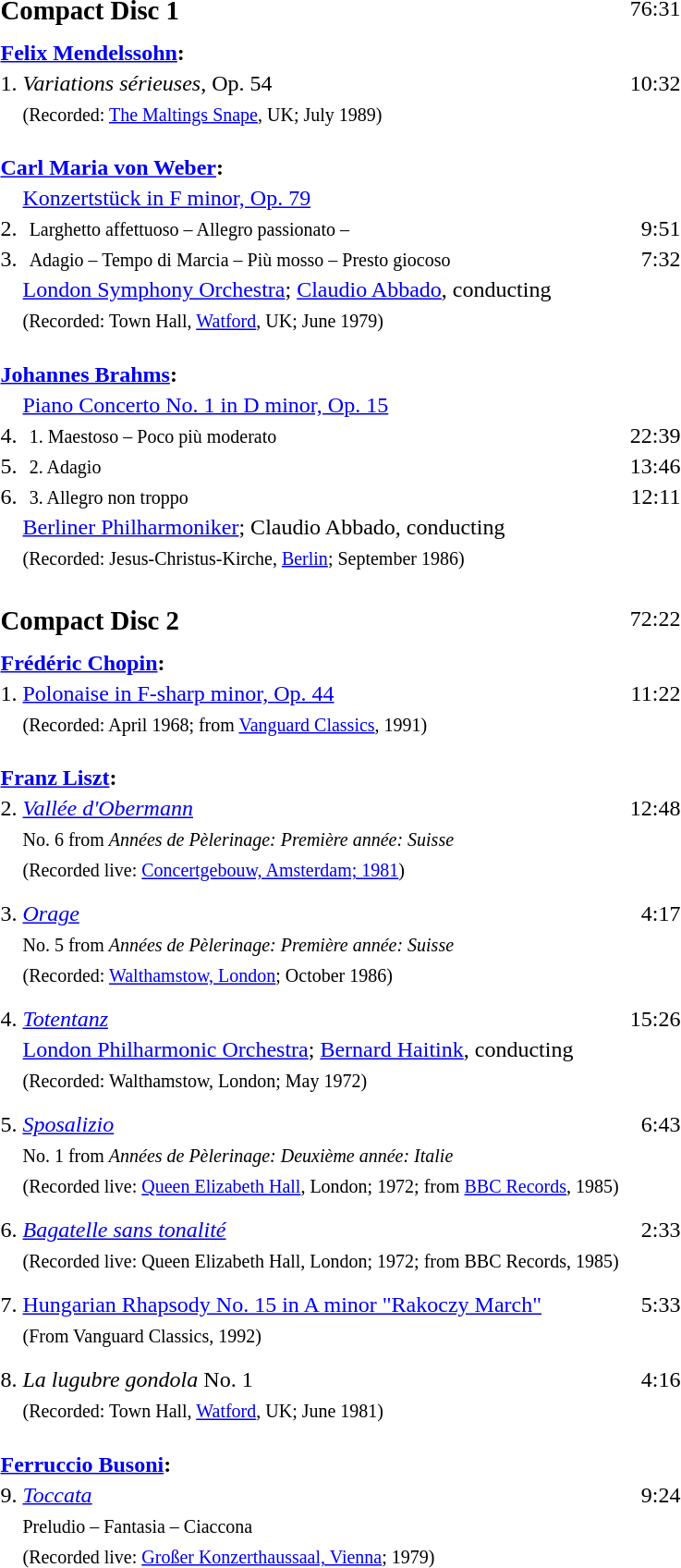<table>
<tr>
<td style="height:28px" valign="top" colspan="3"><big><strong>Compact Disc 1</strong></big></td>
<td></td>
<td valign="top" align="right">76:31</td>
</tr>
<tr>
<td colspan="3"><strong><a href='#'>Felix Mendelssohn</a>:</strong></td>
</tr>
<tr>
<td align="right">1.</td>
<td colspan="2"><em>Variations sérieuses</em>, Op. 54</td>
<td></td>
<td align="right">10:32</td>
</tr>
<tr>
<td style="height:35px"></td>
<td colspan="2" valign="top"><small>(Recorded: <a href='#'>The Maltings Snape</a>, UK; July 1989)</small></td>
</tr>
<tr>
<td colspan="3"><strong><a href='#'>Carl Maria von Weber</a>:</strong></td>
</tr>
<tr>
<td></td>
<td colspan="2"><a href='#'>Konzertstück in F minor, Op. 79</a></td>
</tr>
<tr>
<td align="right">2.</td>
<td></td>
<td><small>Larghetto affettuoso – Allegro passionato –</small></td>
<td></td>
<td align="right">9:51</td>
</tr>
<tr>
<td align="right">3.</td>
<td></td>
<td><small>Adagio – Tempo di Marcia – Più mosso – Presto giocoso</small></td>
<td></td>
<td align="right">7:32</td>
</tr>
<tr>
<td></td>
<td colspan="2"><a href='#'>London Symphony Orchestra</a>; <a href='#'>Claudio Abbado</a>, conducting</td>
</tr>
<tr>
<td style="height:35px"></td>
<td colspan="2" valign="top"><small>(Recorded: Town Hall, <a href='#'>Watford</a>, UK; June 1979)</small></td>
</tr>
<tr>
<td colspan="3"><strong><a href='#'>Johannes Brahms</a>:</strong></td>
</tr>
<tr>
<td></td>
<td colspan="2"><a href='#'>Piano Concerto No. 1 in D minor, Op. 15</a></td>
</tr>
<tr>
<td align="right">4.</td>
<td></td>
<td><small>1. Maestoso – Poco più moderato</small></td>
<td></td>
<td align="right">22:39</td>
</tr>
<tr>
<td align="right">5.</td>
<td></td>
<td><small>2. Adagio</small></td>
<td></td>
<td align="right">13:46</td>
</tr>
<tr>
<td align="right">6.</td>
<td></td>
<td><small>3. Allegro non troppo</small></td>
<td></td>
<td align="right">12:11</td>
</tr>
<tr>
<td></td>
<td colspan="2"><a href='#'>Berliner Philharmoniker</a>; Claudio Abbado, conducting</td>
</tr>
<tr>
<td style="height:40px"></td>
<td colspan="2" valign="top"><small>(Recorded: Jesus-Christus-Kirche, <a href='#'>Berlin</a>; September 1986)</small></td>
</tr>
<tr>
<td style="height:28px" valign="top" colspan="3"><big><strong>Compact Disc 2</strong></big></td>
<td></td>
<td align="right" valign="top">72:22</td>
</tr>
<tr>
<td colspan="3"><strong><a href='#'>Frédéric Chopin</a>:</strong></td>
</tr>
<tr>
<td align="right">1.</td>
<td colspan="2"><a href='#'>Polonaise in F-sharp minor, Op. 44</a></td>
<td></td>
<td align="right">11:22</td>
</tr>
<tr>
<td style="height:35px"></td>
<td colspan="2" valign="top"><small>(Recorded: April 1968; from <a href='#'>Vanguard Classics</a>, 1991)</small></td>
</tr>
<tr>
<td colspan="3"><strong><a href='#'>Franz Liszt</a>:</strong></td>
</tr>
<tr>
<td align="right">2.</td>
<td colspan="2"><em><a href='#'>Vallée d'Obermann</a></em></td>
<td></td>
<td align="right">12:48</td>
</tr>
<tr>
<td></td>
<td colspan="2"><small>No. 6 from <em>Années de Pèlerinage: Première année: Suisse</em></small></td>
</tr>
<tr>
<td style="height:28px"></td>
<td colspan="2" valign="top"><small>(Recorded live: <a href='#'>Concertgebouw, Amsterdam; 1981</a>)</small></td>
</tr>
<tr>
<td align="right">3.</td>
<td colspan="2"><a href='#'><em>Orage</em></a></td>
<td></td>
<td align="right">4:17</td>
</tr>
<tr>
<td></td>
<td colspan="2"><small>No. 5 from <em>Années de Pèlerinage: Première année: Suisse</em></small></td>
</tr>
<tr>
<td style="height:28px"></td>
<td colspan="2" valign="top"><small>(Recorded: <a href='#'>Walthamstow, London</a>; October 1986)</small></td>
</tr>
<tr>
<td align="right">4.</td>
<td colspan="2"><a href='#'><em>Totentanz</em></a></td>
<td></td>
<td align="right">15:26</td>
</tr>
<tr>
<td></td>
<td colspan="2"><a href='#'>London Philharmonic Orchestra</a>; <a href='#'>Bernard Haitink</a>, conducting</td>
</tr>
<tr>
<td style="height:28px"></td>
<td colspan="2" valign="top"><small>(Recorded: Walthamstow, London; May 1972)</small></td>
</tr>
<tr>
<td align="right">5.</td>
<td colspan="2"><em><a href='#'>Sposalizio</a></em></td>
<td></td>
<td align="right">6:43</td>
</tr>
<tr>
<td></td>
<td colspan="2"><small>No. 1 from <em>Années de Pèlerinage: Deuxième année: Italie</em></small></td>
</tr>
<tr>
<td style="height:28px"></td>
<td colspan="2" valign="top"><small>(Recorded live: <a href='#'>Queen Elizabeth Hall</a>, London; 1972; from <a href='#'>BBC Records</a>, 1985)</small></td>
</tr>
<tr>
<td align="right">6.</td>
<td colspan="2"><em><a href='#'>Bagatelle sans tonalité</a></em></td>
<td></td>
<td align="right">2:33</td>
</tr>
<tr>
<td style="height:28px"></td>
<td colspan="2" valign="top"><small>(Recorded live: Queen Elizabeth Hall, London; 1972; from BBC Records, 1985)</small></td>
</tr>
<tr>
<td align="right">7.</td>
<td colspan="2"><a href='#'>Hungarian Rhapsody No. 15 in A minor "Rakoczy March"</a></td>
<td></td>
<td align="right">5:33</td>
</tr>
<tr>
<td style="height:28px"></td>
<td colspan="2" valign="top"><small>(From Vanguard Classics, 1992)</small></td>
</tr>
<tr>
<td align="right">8.</td>
<td colspan="2"><em>La lugubre gondola</em> No. 1</td>
<td></td>
<td align="right">4:16</td>
</tr>
<tr>
<td style="height:35px"></td>
<td colspan="2" valign="top"><small>(Recorded: Town Hall, <a href='#'>Watford</a>, UK; June 1981)</small></td>
</tr>
<tr>
<td colspan="3"><strong><a href='#'>Ferruccio Busoni</a>:</strong></td>
</tr>
<tr>
<td align="right">9.</td>
<td colspan="2"><em><a href='#'>Toccata</a></em></td>
<td></td>
<td align="right">9:24</td>
</tr>
<tr>
<td></td>
<td colspan="2"><small>Preludio – Fantasia – Ciaccona</small></td>
</tr>
<tr>
<td style="height:40px"></td>
<td colspan="2" valign="top"><small>(Recorded live: <a href='#'>Großer Konzerthaussaal, Vienna</a>; 1979)</small></td>
</tr>
</table>
